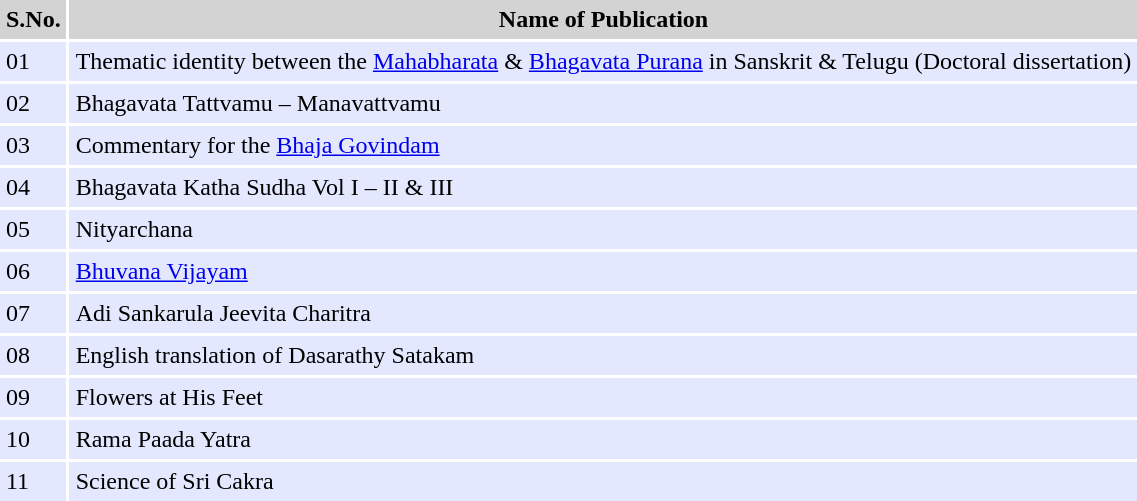<table border="0" cellpadding="4" cellspacing="2">
<tr bgcolor="#d3d3d3">
<th>S.No.</th>
<th>Name of Publication</th>
</tr>
<tr bgcolor="#e4e8ff">
<td>01</td>
<td>Thematic identity between the <a href='#'>Mahabharata</a> & <a href='#'>Bhagavata Purana</a> in Sanskrit & Telugu (Doctoral dissertation)</td>
</tr>
<tr bgcolor="#e4e8ff">
<td>02</td>
<td>Bhagavata Tattvamu – Manavattvamu</td>
</tr>
<tr bgcolor="#e4e8ff">
<td>03</td>
<td>Commentary for the <a href='#'>Bhaja Govindam</a></td>
</tr>
<tr bgcolor="#e4e8ff">
<td>04</td>
<td>Bhagavata Katha Sudha Vol I – II & III</td>
</tr>
<tr bgcolor="#e4e8ff">
<td>05</td>
<td>Nityarchana</td>
</tr>
<tr bgcolor="#e4e8ff">
<td>06</td>
<td><a href='#'>Bhuvana Vijayam</a></td>
</tr>
<tr bgcolor="#e4e8ff">
<td>07</td>
<td>Adi Sankarula Jeevita Charitra</td>
</tr>
<tr bgcolor="#e4e8ff">
<td>08</td>
<td>English translation of Dasarathy Satakam</td>
</tr>
<tr bgcolor="#e4e8ff">
<td>09</td>
<td>Flowers at His Feet</td>
</tr>
<tr bgcolor="#e4e8ff">
<td>10</td>
<td>Rama Paada Yatra</td>
</tr>
<tr bgcolor="#e4e8ff">
<td>11</td>
<td>Science of Sri Cakra</td>
</tr>
</table>
